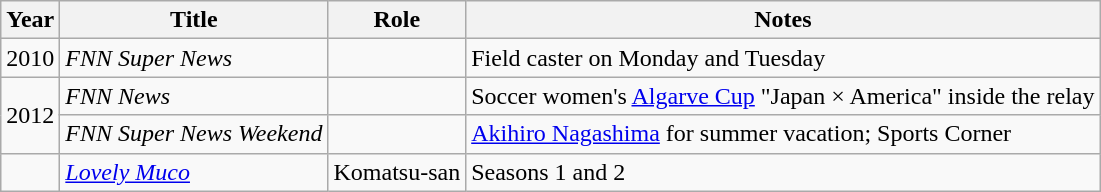<table class="wikitable">
<tr>
<th>Year</th>
<th>Title</th>
<th>Role</th>
<th>Notes</th>
</tr>
<tr>
<td>2010</td>
<td><em>FNN Super News</em></td>
<td></td>
<td>Field caster on Monday and Tuesday</td>
</tr>
<tr>
<td rowspan="2">2012</td>
<td><em>FNN News</em></td>
<td></td>
<td>Soccer women's <a href='#'>Algarve Cup</a> "Japan × America" inside the relay</td>
</tr>
<tr>
<td><em>FNN Super News Weekend</em></td>
<td></td>
<td><a href='#'>Akihiro Nagashima</a> for summer vacation; Sports Corner</td>
</tr>
<tr>
<td></td>
<td><em><a href='#'>Lovely Muco</a></em></td>
<td>Komatsu-san</td>
<td>Seasons 1 and 2</td>
</tr>
</table>
